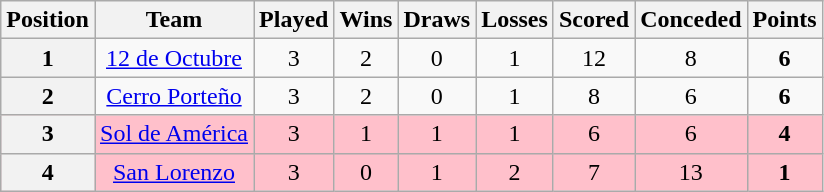<table class="wikitable" style="text-align:center">
<tr>
<th>Position</th>
<th>Team</th>
<th>Played</th>
<th>Wins</th>
<th>Draws</th>
<th>Losses</th>
<th>Scored</th>
<th>Conceded</th>
<th>Points</th>
</tr>
<tr>
<th>1</th>
<td><a href='#'>12 de Octubre</a></td>
<td>3</td>
<td>2</td>
<td>0</td>
<td>1</td>
<td>12</td>
<td>8</td>
<td><strong>6</strong></td>
</tr>
<tr>
<th>2</th>
<td><a href='#'>Cerro Porteño</a></td>
<td>3</td>
<td>2</td>
<td>0</td>
<td>1</td>
<td>8</td>
<td>6</td>
<td><strong>6</strong></td>
</tr>
<tr style="background:pink;">
<th>3</th>
<td><a href='#'>Sol de América</a></td>
<td>3</td>
<td>1</td>
<td>1</td>
<td>1</td>
<td>6</td>
<td>6</td>
<td><strong>4</strong></td>
</tr>
<tr style="background:pink;">
<th>4</th>
<td><a href='#'>San Lorenzo</a></td>
<td>3</td>
<td>0</td>
<td>1</td>
<td>2</td>
<td>7</td>
<td>13</td>
<td><strong>1</strong></td>
</tr>
</table>
